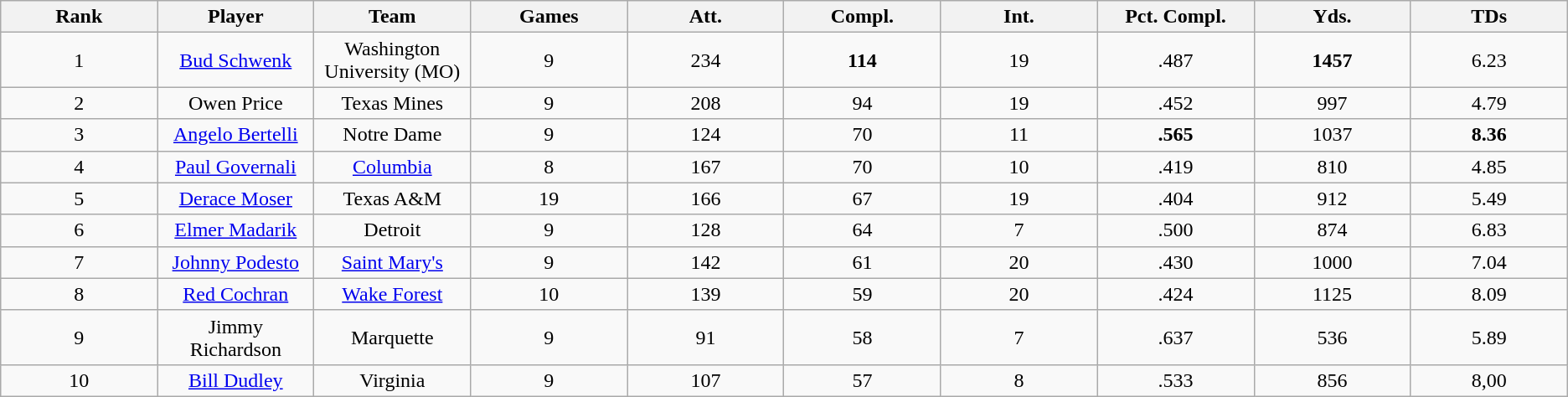<table class="wikitable sortable">
<tr>
<th bgcolor="#DDDDFF" width="10%">Rank</th>
<th bgcolor="#DDDDFF" width="10%">Player</th>
<th bgcolor="#DDDDFF" width="10%">Team</th>
<th bgcolor="#DDDDFF" width="10%">Games</th>
<th bgcolor="#DDDDFF" width="10%">Att.</th>
<th bgcolor="#DDDDFF" width="10%">Compl.</th>
<th bgcolor="#DDDDFF" width="10%">Int.</th>
<th bgcolor="#DDDDFF" width="10%">Pct. Compl.</th>
<th bgcolor="#DDDDFF" width="10%">Yds.</th>
<th bgcolor="#DDDDFF" width="10%">TDs</th>
</tr>
<tr align="center">
<td>1</td>
<td><a href='#'>Bud Schwenk</a></td>
<td>Washington University (MO)</td>
<td>9</td>
<td>234</td>
<td><strong>114</strong></td>
<td>19</td>
<td>.487</td>
<td><strong>1457</strong></td>
<td>6.23</td>
</tr>
<tr align="center">
<td>2</td>
<td>Owen Price</td>
<td>Texas Mines</td>
<td>9</td>
<td>208</td>
<td>94</td>
<td>19</td>
<td>.452</td>
<td>997</td>
<td>4.79</td>
</tr>
<tr align="center">
<td>3</td>
<td><a href='#'>Angelo Bertelli</a></td>
<td>Notre Dame</td>
<td>9</td>
<td>124</td>
<td>70</td>
<td>11</td>
<td><strong>.565</strong></td>
<td>1037</td>
<td><strong>8.36</strong></td>
</tr>
<tr align="center">
<td>4</td>
<td><a href='#'>Paul Governali</a></td>
<td><a href='#'>Columbia</a></td>
<td>8</td>
<td>167</td>
<td>70</td>
<td>10</td>
<td>.419</td>
<td>810</td>
<td>4.85</td>
</tr>
<tr align="center">
<td>5</td>
<td><a href='#'>Derace Moser</a></td>
<td>Texas A&M</td>
<td>19</td>
<td>166</td>
<td>67</td>
<td>19</td>
<td>.404</td>
<td>912</td>
<td>5.49</td>
</tr>
<tr align="center">
<td>6</td>
<td><a href='#'>Elmer Madarik</a></td>
<td>Detroit</td>
<td>9</td>
<td>128</td>
<td>64</td>
<td>7</td>
<td>.500</td>
<td>874</td>
<td>6.83</td>
</tr>
<tr align="center">
<td>7</td>
<td><a href='#'>Johnny Podesto</a></td>
<td><a href='#'>Saint Mary's</a></td>
<td>9</td>
<td>142</td>
<td>61</td>
<td>20</td>
<td>.430</td>
<td>1000</td>
<td>7.04</td>
</tr>
<tr align="center">
<td>8</td>
<td><a href='#'>Red Cochran</a></td>
<td><a href='#'>Wake Forest</a></td>
<td>10</td>
<td>139</td>
<td>59</td>
<td>20</td>
<td>.424</td>
<td>1125</td>
<td>8.09</td>
</tr>
<tr align="center">
<td>9</td>
<td>Jimmy Richardson</td>
<td>Marquette</td>
<td>9</td>
<td>91</td>
<td>58</td>
<td>7</td>
<td>.637</td>
<td>536</td>
<td>5.89</td>
</tr>
<tr align="center">
<td>10</td>
<td><a href='#'>Bill Dudley</a></td>
<td>Virginia</td>
<td>9</td>
<td>107</td>
<td>57</td>
<td>8</td>
<td>.533</td>
<td>856</td>
<td>8,00</td>
</tr>
</table>
